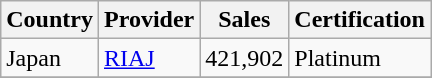<table class="wikitable" border="1">
<tr>
<th>Country</th>
<th>Provider</th>
<th>Sales</th>
<th>Certification</th>
</tr>
<tr>
<td>Japan</td>
<td><a href='#'>RIAJ</a></td>
<td>421,902</td>
<td>Platinum</td>
</tr>
<tr>
</tr>
</table>
